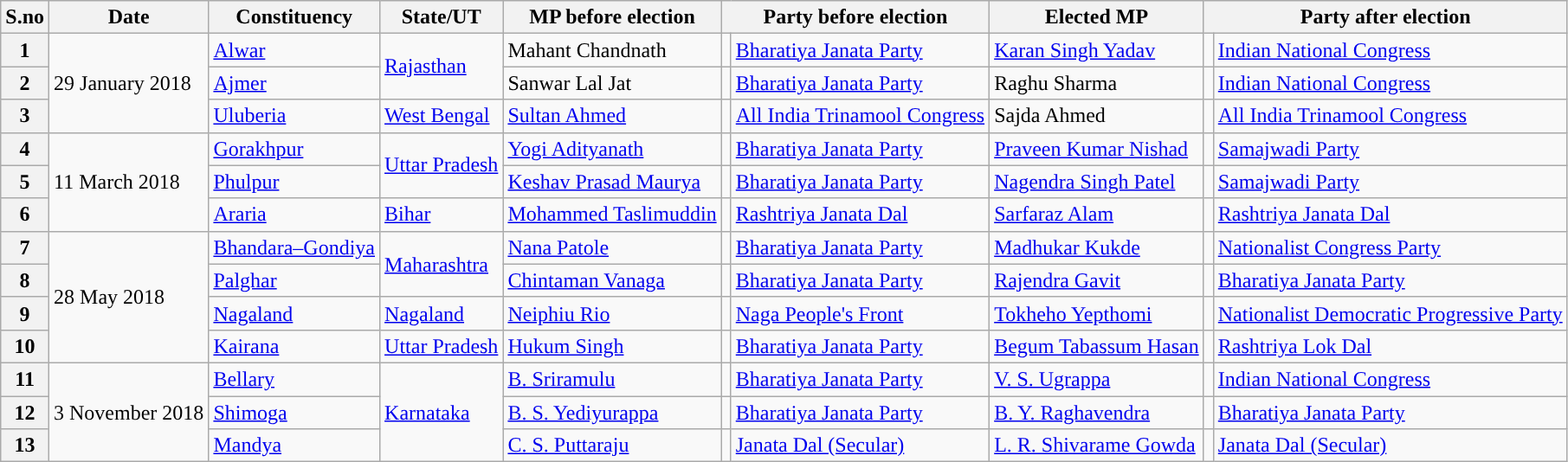<table class="wikitable sortable">
<tr>
<th>S.no</th>
<th>Date</th>
<th>Constituency</th>
<th>State/UT</th>
<th>MP before election</th>
<th colspan="2">Party before election</th>
<th>Elected MP</th>
<th colspan="2">Party after election</th>
</tr>
<tr>
<th>1</th>
<td rowspan="3">29 January 2018</td>
<td><a href='#'>Alwar</a></td>
<td rowspan="2"><a href='#'>Rajasthan</a></td>
<td>Mahant Chandnath</td>
<td></td>
<td><a href='#'>Bharatiya Janata Party</a></td>
<td><a href='#'>Karan Singh Yadav</a></td>
<td></td>
<td><a href='#'>Indian National Congress</a></td>
</tr>
<tr>
<th>2</th>
<td><a href='#'>Ajmer</a></td>
<td>Sanwar Lal Jat</td>
<td></td>
<td><a href='#'>Bharatiya Janata Party</a></td>
<td>Raghu Sharma</td>
<td></td>
<td><a href='#'>Indian National Congress</a></td>
</tr>
<tr>
<th>3</th>
<td><a href='#'>Uluberia</a></td>
<td><a href='#'>West Bengal</a></td>
<td><a href='#'>Sultan Ahmed</a></td>
<td></td>
<td><a href='#'>All India Trinamool Congress</a></td>
<td>Sajda Ahmed</td>
<td></td>
<td><a href='#'>All India Trinamool Congress</a></td>
</tr>
<tr>
<th>4</th>
<td rowspan="3">11 March 2018</td>
<td><a href='#'>Gorakhpur</a></td>
<td rowspan="2"><a href='#'>Uttar Pradesh</a></td>
<td><a href='#'>Yogi Adityanath</a></td>
<td></td>
<td><a href='#'>Bharatiya Janata Party</a></td>
<td><a href='#'>Praveen Kumar Nishad</a></td>
<td></td>
<td><a href='#'>Samajwadi Party</a></td>
</tr>
<tr>
<th>5</th>
<td><a href='#'>Phulpur</a></td>
<td><a href='#'>Keshav Prasad Maurya</a></td>
<td></td>
<td><a href='#'>Bharatiya Janata Party</a></td>
<td><a href='#'>Nagendra Singh Patel</a></td>
<td></td>
<td><a href='#'>Samajwadi Party</a></td>
</tr>
<tr>
<th>6</th>
<td><a href='#'>Araria</a></td>
<td><a href='#'>Bihar</a></td>
<td><a href='#'>Mohammed Taslimuddin</a></td>
<td></td>
<td><a href='#'>Rashtriya Janata Dal</a></td>
<td><a href='#'>Sarfaraz Alam</a></td>
<td></td>
<td><a href='#'>Rashtriya Janata Dal</a></td>
</tr>
<tr>
<th>7</th>
<td rowspan="4">28 May 2018</td>
<td><a href='#'>Bhandara–Gondiya</a></td>
<td rowspan="2"><a href='#'>Maharashtra</a></td>
<td><a href='#'>Nana Patole</a></td>
<td></td>
<td><a href='#'>Bharatiya Janata Party</a></td>
<td><a href='#'>Madhukar Kukde</a></td>
<td></td>
<td><a href='#'>Nationalist Congress Party</a></td>
</tr>
<tr>
<th>8</th>
<td><a href='#'>Palghar</a></td>
<td><a href='#'>Chintaman Vanaga</a></td>
<td></td>
<td><a href='#'>Bharatiya Janata Party</a></td>
<td><a href='#'>Rajendra Gavit</a></td>
<td></td>
<td><a href='#'>Bharatiya Janata Party</a></td>
</tr>
<tr>
<th>9</th>
<td><a href='#'>Nagaland</a></td>
<td><a href='#'>Nagaland</a></td>
<td><a href='#'>Neiphiu Rio</a></td>
<td></td>
<td><a href='#'>Naga People's Front</a></td>
<td><a href='#'>Tokheho Yepthomi</a></td>
<td></td>
<td><a href='#'>Nationalist Democratic Progressive Party</a></td>
</tr>
<tr>
<th>10</th>
<td><a href='#'>Kairana</a></td>
<td><a href='#'>Uttar Pradesh</a></td>
<td><a href='#'>Hukum Singh</a></td>
<td></td>
<td><a href='#'>Bharatiya Janata Party</a></td>
<td><a href='#'>Begum Tabassum Hasan</a></td>
<td></td>
<td><a href='#'>Rashtriya Lok Dal</a></td>
</tr>
<tr>
<th>11</th>
<td rowspan="3">3 November 2018</td>
<td><a href='#'>Bellary</a></td>
<td rowspan="3"><a href='#'>Karnataka</a></td>
<td><a href='#'>B. Sriramulu</a></td>
<td></td>
<td><a href='#'>Bharatiya Janata Party</a></td>
<td><a href='#'>V. S. Ugrappa</a></td>
<td></td>
<td><a href='#'>Indian National Congress</a></td>
</tr>
<tr>
<th>12</th>
<td><a href='#'>Shimoga</a></td>
<td><a href='#'>B. S. Yediyurappa</a></td>
<td></td>
<td><a href='#'>Bharatiya Janata Party</a></td>
<td><a href='#'>B. Y. Raghavendra</a></td>
<td></td>
<td><a href='#'>Bharatiya Janata Party</a></td>
</tr>
<tr>
<th>13</th>
<td><a href='#'>Mandya</a></td>
<td><a href='#'>C. S. Puttaraju</a></td>
<td></td>
<td><a href='#'>Janata Dal (Secular)</a></td>
<td><a href='#'>L. R. Shivarame Gowda</a></td>
<td></td>
<td><a href='#'>Janata Dal (Secular)</a></td>
</tr>
</table>
